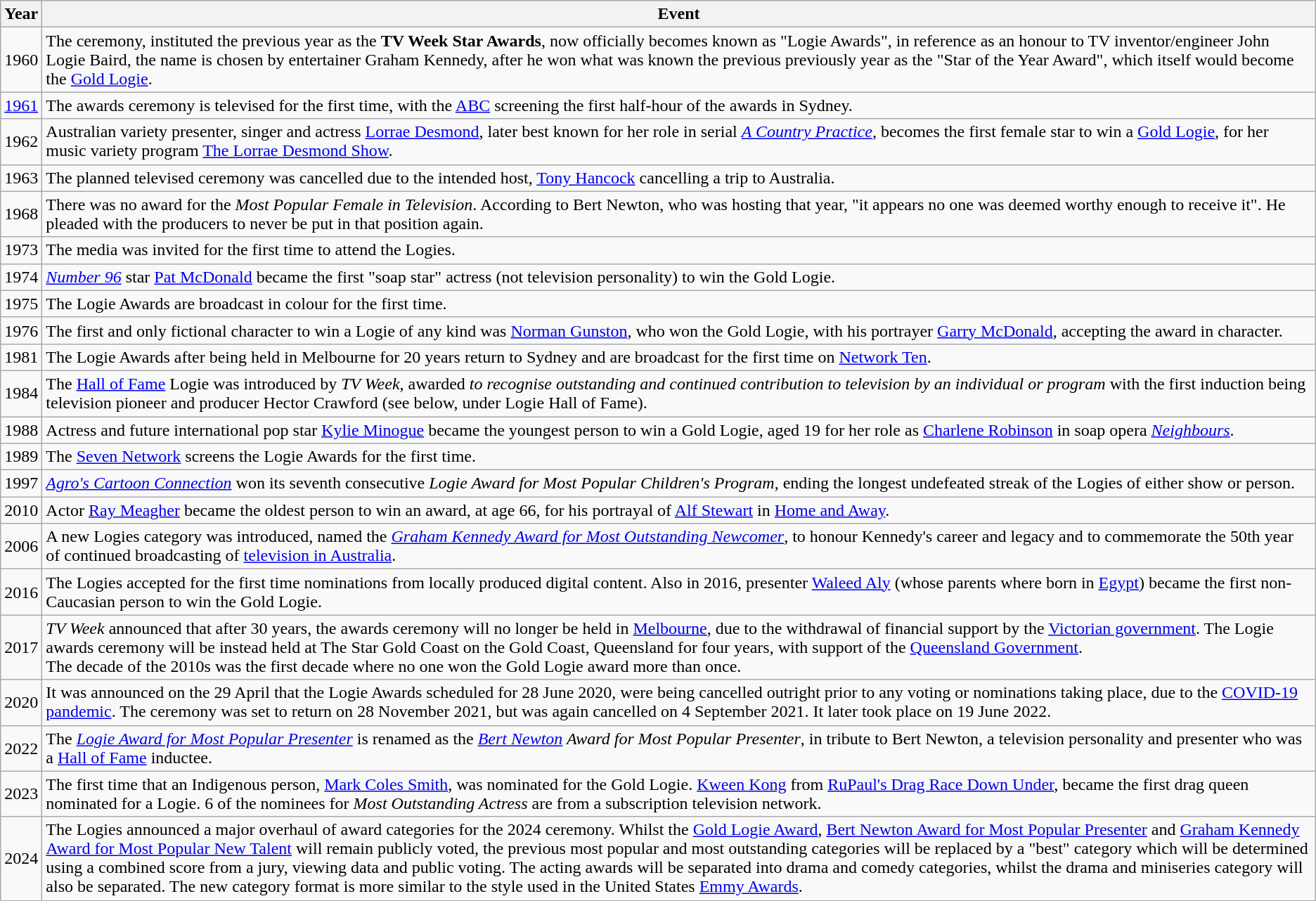<table class="wikitable">
<tr>
<th>Year</th>
<th>Event</th>
</tr>
<tr>
<td>1960</td>
<td>The ceremony, instituted the previous year as the <strong>TV Week Star Awards</strong>, now officially becomes known as "Logie Awards", in reference as an honour to TV inventor/engineer John Logie Baird, the name is chosen by entertainer Graham Kennedy, after he won what was known the previous previously year as the "Star of the Year Award", which itself would become the <a href='#'>Gold Logie</a>.</td>
</tr>
<tr>
<td><a href='#'>1961</a></td>
<td>The awards ceremony is televised for the first time, with the <a href='#'>ABC</a> screening the first half-hour of the awards in Sydney.</td>
</tr>
<tr>
<td>1962</td>
<td>Australian variety presenter, singer and actress <a href='#'>Lorrae Desmond</a>, later best known for her role in serial <em><a href='#'>A Country Practice</a></em>, becomes the first female star to win a <a href='#'>Gold Logie</a>, for her music variety program <a href='#'>The Lorrae Desmond Show</a>.</td>
</tr>
<tr>
<td>1963</td>
<td>The planned televised ceremony was cancelled due to the intended host, <a href='#'>Tony Hancock</a> cancelling a trip to Australia.</td>
</tr>
<tr>
<td>1968</td>
<td>There was no award for the <em>Most Popular Female in Television</em>. According to Bert Newton, who was hosting that year, "it appears no one was deemed worthy enough to receive it". He pleaded with the producers to never be put in that position again.</td>
</tr>
<tr>
<td>1973</td>
<td>The media was invited for the first time to attend the Logies.</td>
</tr>
<tr>
<td>1974</td>
<td><em><a href='#'>Number 96</a></em> star <a href='#'>Pat McDonald</a> became the first "soap star" actress (not television personality) to win the Gold Logie.</td>
</tr>
<tr>
<td>1975</td>
<td>The Logie Awards are broadcast in colour for the first time.</td>
</tr>
<tr>
<td>1976</td>
<td>The first and only fictional character to win a Logie of any kind was <a href='#'>Norman Gunston</a>, who won the Gold Logie, with his portrayer <a href='#'>Garry McDonald</a>, accepting the award in character.</td>
</tr>
<tr>
<td>1981</td>
<td>The Logie Awards after being held in Melbourne for 20 years return to Sydney and are broadcast for the first time on <a href='#'>Network Ten</a>.</td>
</tr>
<tr>
<td>1984</td>
<td>The <a href='#'>Hall of Fame</a> Logie was introduced by <em>TV Week</em>, awarded <em>to recognise outstanding and continued contribution to television by an individual or program</em> with the first induction being television pioneer and producer Hector Crawford (see below, under Logie Hall of Fame).</td>
</tr>
<tr>
<td>1988</td>
<td>Actress and future international pop star <a href='#'>Kylie Minogue</a> became the youngest person to win a Gold Logie, aged 19 for her role as <a href='#'>Charlene Robinson</a> in soap opera <em><a href='#'>Neighbours</a></em>.</td>
</tr>
<tr>
<td>1989</td>
<td>The <a href='#'>Seven Network</a> screens the Logie Awards for the first time.</td>
</tr>
<tr>
<td>1997</td>
<td><em><a href='#'>Agro's Cartoon Connection</a></em> won its seventh consecutive <em>Logie Award for Most Popular Children's Program</em>, ending the longest undefeated streak of the Logies of either show or person.</td>
</tr>
<tr>
<td>2010</td>
<td>Actor <a href='#'>Ray Meagher</a> became the oldest person to win an award, at age 66, for his portrayal of <a href='#'>Alf Stewart</a> in <a href='#'>Home and Away</a>.</td>
</tr>
<tr>
<td>2006</td>
<td>A new Logies category was introduced, named the <em><a href='#'>Graham Kennedy Award for Most Outstanding Newcomer</a></em>, to honour Kennedy's career and legacy and to commemorate the 50th year of continued broadcasting of <a href='#'>television in Australia</a>.</td>
</tr>
<tr>
<td>2016</td>
<td>The Logies accepted for the first time nominations from locally produced digital content. Also in 2016, presenter <a href='#'>Waleed Aly</a> (whose parents where born in <a href='#'>Egypt</a>) became the first non-Caucasian person to win the Gold Logie.</td>
</tr>
<tr>
<td>2017</td>
<td><em>TV Week</em> announced that after 30 years, the awards ceremony will no longer be held in <a href='#'>Melbourne</a>, due to the withdrawal of financial support by the <a href='#'>Victorian government</a>. The Logie awards ceremony will be instead held at The Star Gold Coast on the Gold Coast, Queensland for four years, with support of the <a href='#'>Queensland Government</a>.<br>The decade of the 2010s was the first decade where no one won the Gold Logie award more than once.</td>
</tr>
<tr>
<td>2020</td>
<td>It was announced on the 29 April that the Logie Awards scheduled for 28 June 2020, were being cancelled outright prior to any voting or nominations taking place, due to the <a href='#'>COVID-19 pandemic</a>. The ceremony was set to return on 28 November 2021, but was again cancelled on 4 September 2021. It later took place on 19 June 2022.</td>
</tr>
<tr>
<td>2022</td>
<td>The <em><a href='#'>Logie Award for Most Popular Presenter</a></em> is renamed as the <em><a href='#'>Bert Newton</a> Award for Most Popular Presenter</em>, in tribute to Bert Newton, a television personality and presenter who was a <a href='#'>Hall of Fame</a> inductee.</td>
</tr>
<tr>
<td>2023</td>
<td>The first time that an Indigenous person, <a href='#'>Mark Coles Smith</a>, was nominated for the Gold Logie. <a href='#'>Kween Kong</a> from <a href='#'>RuPaul's Drag Race Down Under</a>, became the first drag queen nominated for a Logie. 6 of the nominees for <em>Most Outstanding Actress</em> are from a subscription television network.</td>
</tr>
<tr>
<td>2024</td>
<td>The Logies announced a major overhaul of award categories for the 2024 ceremony. Whilst the <a href='#'>Gold Logie Award</a>, <a href='#'>Bert Newton Award for Most Popular Presenter</a> and <a href='#'>Graham Kennedy Award for Most Popular New Talent</a> will remain publicly voted, the previous most popular and most outstanding categories will be replaced by a "best" category which will be determined using a combined score from a jury, viewing data and public voting. The acting awards will be separated into drama and comedy categories, whilst the drama and miniseries category will also be separated. The new category format is more similar to the style used in the United States <a href='#'>Emmy Awards</a>.</td>
</tr>
</table>
